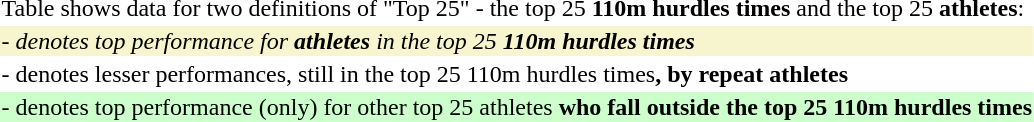<table style="wikitable">
<tr>
<td>Table shows data for two definitions of "Top 25" - the top 25 <strong>110m hurdles times</strong> and the top 25 <strong>athletes</strong>:</td>
</tr>
<tr>
<td style="background: #f6F5CE"><em>- denotes top performance for <strong>athletes</strong> in the top 25 <strong>110m hurdles times<strong><em></td>
</tr>
<tr>
<td></em>- denotes lesser performances, still in the top 25 </strong>110m hurdles times<strong>, by repeat athletes<em></td>
</tr>
<tr>
<td style="background: #CCFFCC"></em>- denotes top performance (only) for other top 25 </strong>athletes<strong> who fall outside the top 25 110m hurdles times<em></td>
</tr>
</table>
